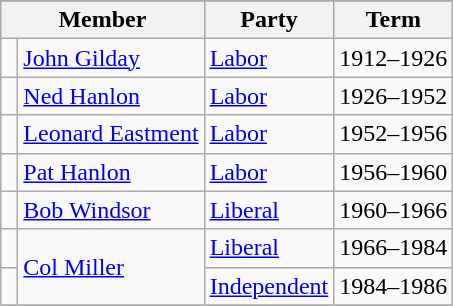<table class="wikitable">
<tr>
</tr>
<tr>
<th colspan="2">Member</th>
<th>Party</th>
<th>Term</th>
</tr>
<tr>
<td> </td>
<td><a href='#'>John Gilday</a></td>
<td><a href='#'>Labor</a></td>
<td>1912–1926</td>
</tr>
<tr>
<td></td>
<td><a href='#'>Ned Hanlon</a></td>
<td><a href='#'>Labor</a></td>
<td>1926–1952</td>
</tr>
<tr>
<td></td>
<td><a href='#'>Leonard Eastment</a></td>
<td><a href='#'>Labor</a></td>
<td>1952–1956</td>
</tr>
<tr>
<td></td>
<td><a href='#'>Pat Hanlon</a></td>
<td><a href='#'>Labor</a></td>
<td>1956–1960</td>
</tr>
<tr>
<td></td>
<td><a href='#'>Bob Windsor</a></td>
<td><a href='#'>Liberal</a></td>
<td>1960–1966</td>
</tr>
<tr>
<td></td>
<td rowspan=2><a href='#'>Col Miller</a></td>
<td><a href='#'>Liberal</a></td>
<td>1966–1984</td>
</tr>
<tr>
<td></td>
<td><a href='#'>Independent</a></td>
<td>1984–1986</td>
</tr>
<tr>
</tr>
</table>
